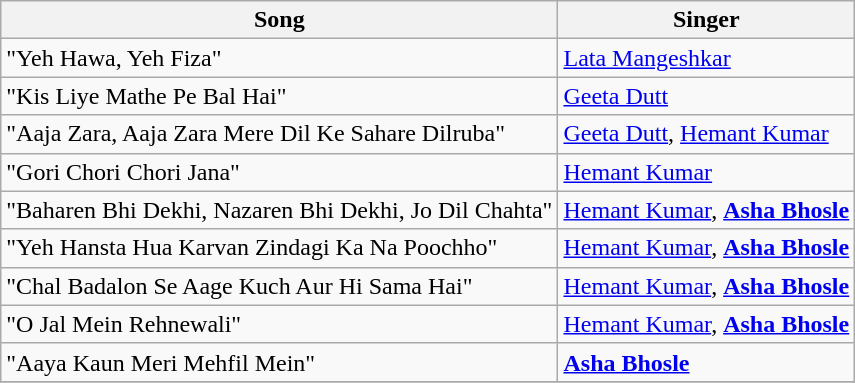<table class="wikitable">
<tr>
<th>Song</th>
<th>Singer</th>
</tr>
<tr>
<td>"Yeh Hawa, Yeh Fiza"</td>
<td><a href='#'>Lata Mangeshkar</a></td>
</tr>
<tr>
<td>"Kis Liye Mathe Pe Bal Hai"</td>
<td><a href='#'>Geeta Dutt</a></td>
</tr>
<tr>
<td>"Aaja Zara, Aaja Zara Mere Dil Ke Sahare Dilruba"</td>
<td><a href='#'>Geeta Dutt</a>, <a href='#'>Hemant Kumar</a></td>
</tr>
<tr>
<td>"Gori Chori Chori Jana"</td>
<td><a href='#'>Hemant Kumar</a></td>
</tr>
<tr>
<td>"Baharen Bhi Dekhi, Nazaren Bhi Dekhi, Jo Dil Chahta"</td>
<td><a href='#'>Hemant Kumar</a>, <strong><a href='#'>Asha Bhosle</a></strong></td>
</tr>
<tr>
<td>"Yeh Hansta Hua Karvan Zindagi Ka Na Poochho"</td>
<td><a href='#'>Hemant Kumar</a>, <strong><a href='#'>Asha Bhosle</a></strong></td>
</tr>
<tr>
<td>"Chal Badalon Se Aage Kuch Aur Hi Sama Hai"</td>
<td><a href='#'>Hemant Kumar</a>, <strong><a href='#'>Asha Bhosle</a></strong></td>
</tr>
<tr>
<td>"O Jal Mein Rehnewali"</td>
<td><a href='#'>Hemant Kumar</a>, <strong><a href='#'>Asha Bhosle</a></strong></td>
</tr>
<tr>
<td>"Aaya Kaun Meri Mehfil Mein"</td>
<td><strong><a href='#'>Asha Bhosle</a></strong></td>
</tr>
<tr>
</tr>
</table>
